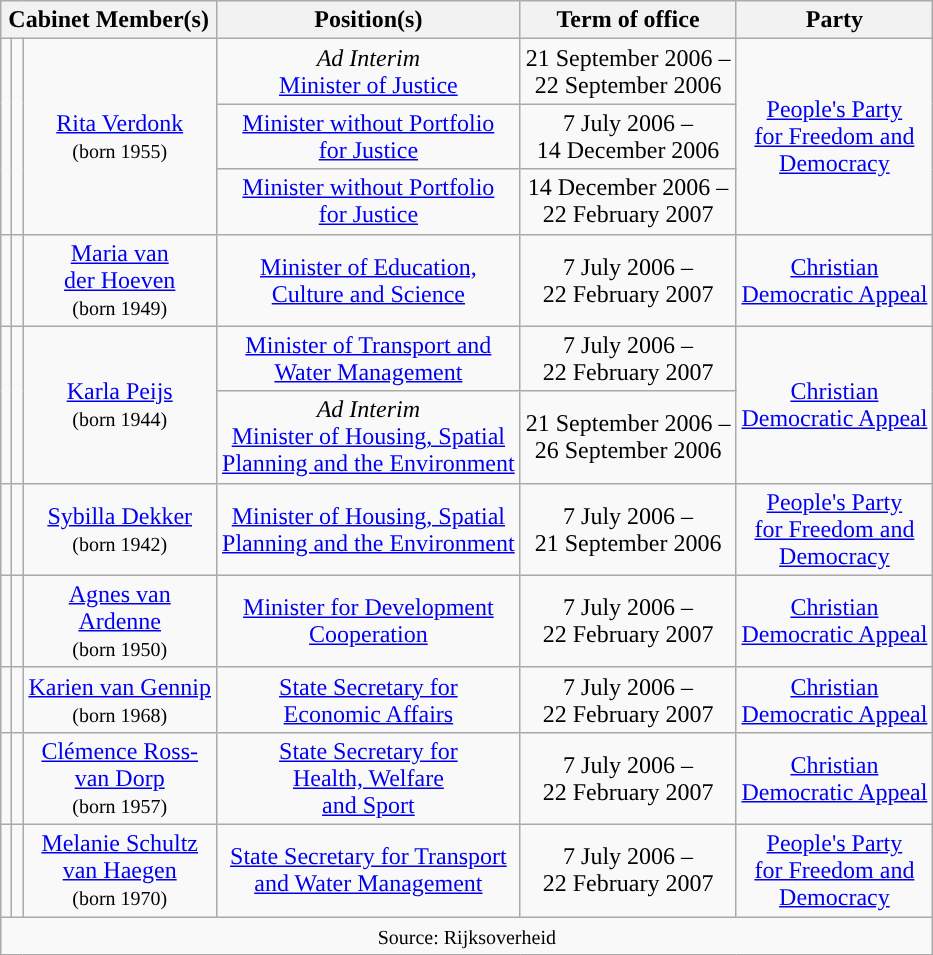<table class="wikitable" style="text-align:center">
<tr>
<th colspan=3>Cabinet Member(s)</th>
<th>Position(s)</th>
<th>Term of office</th>
<th>Party</th>
</tr>
<tr>
<td rowspan=3 style="background:"></td>
<td rowspan=3></td>
<td rowspan=3><a href='#'>Rita Verdonk</a> <br> <small>(born 1955)</small></td>
<td><em>Ad Interim</em> <br> <a href='#'>Minister of Justice</a></td>
<td>21 September 2006 – <br> 22 September 2006</td>
<td rowspan=3><a href='#'>People's Party <br> for Freedom and <br> Democracy</a></td>
</tr>
<tr>
<td><a href='#'>Minister without Portfolio <br> for Justice</a></td>
<td>7 July 2006 – <br> 14 December 2006</td>
</tr>
<tr>
<td><a href='#'>Minister without Portfolio <br> for Justice</a></td>
<td>14 December 2006 – <br> 22 February 2007</td>
</tr>
<tr>
<td style="background:"></td>
<td></td>
<td><a href='#'>Maria van <br> der Hoeven</a> <br> <small>(born 1949)</small></td>
<td><a href='#'>Minister of Education, <br> Culture and Science</a></td>
<td>7 July 2006 – <br> 22 February 2007</td>
<td><a href='#'>Christian <br> Democratic Appeal</a></td>
</tr>
<tr>
<td rowspan=2 style="background:"></td>
<td rowspan=2></td>
<td rowspan=2><a href='#'>Karla Peijs</a> <br> <small>(born 1944)</small></td>
<td><a href='#'>Minister of Transport and <br> Water Management</a></td>
<td>7 July 2006 – <br> 22 February 2007</td>
<td rowspan=2><a href='#'>Christian <br> Democratic Appeal</a></td>
</tr>
<tr>
<td><em>Ad Interim</em> <br> <a href='#'>Minister of Housing, Spatial <br> Planning and the Environment</a></td>
<td>21 September 2006 – <br> 26 September 2006</td>
</tr>
<tr>
<td style="background:"></td>
<td></td>
<td><a href='#'>Sybilla Dekker</a> <br> <small>(born 1942)</small></td>
<td><a href='#'>Minister of Housing, Spatial <br> Planning and the Environment</a></td>
<td>7 July 2006 – <br> 21 September 2006</td>
<td><a href='#'>People's Party <br> for Freedom and <br> Democracy</a></td>
</tr>
<tr>
<td style="background:"></td>
<td></td>
<td><a href='#'>Agnes van <br> Ardenne</a> <br> <small>(born 1950)</small></td>
<td><a href='#'>Minister for Development <br> Cooperation</a></td>
<td>7 July 2006 – <br> 22 February 2007</td>
<td><a href='#'>Christian <br> Democratic Appeal</a></td>
</tr>
<tr>
<td style="background:"></td>
<td></td>
<td><a href='#'>Karien van Gennip</a> <br> <small>(born 1968)</small></td>
<td><a href='#'>State Secretary for <br> Economic Affairs</a></td>
<td>7 July 2006 – <br> 22 February 2007</td>
<td><a href='#'>Christian <br> Democratic Appeal</a></td>
</tr>
<tr>
<td style="background:"></td>
<td></td>
<td><a href='#'>Clémence Ross-<br>van Dorp</a> <br> <small>(born 1957)</small></td>
<td><a href='#'>State Secretary for <br> Health, Welfare <br> and Sport</a></td>
<td>7 July 2006 – <br> 22 February 2007</td>
<td><a href='#'>Christian <br> Democratic Appeal</a></td>
</tr>
<tr>
<td style="background:"></td>
<td></td>
<td><a href='#'>Melanie Schultz <br> van Haegen</a> <br> <small>(born 1970)</small></td>
<td><a href='#'>State Secretary for Transport <br> and Water Management</a></td>
<td>7 July 2006 – <br> 22 February 2007</td>
<td><a href='#'>People's Party <br> for Freedom and <br> Democracy</a></td>
</tr>
<tr>
<td colspan=9><small>Source:   Rijksoverheid</small></td>
</tr>
</table>
